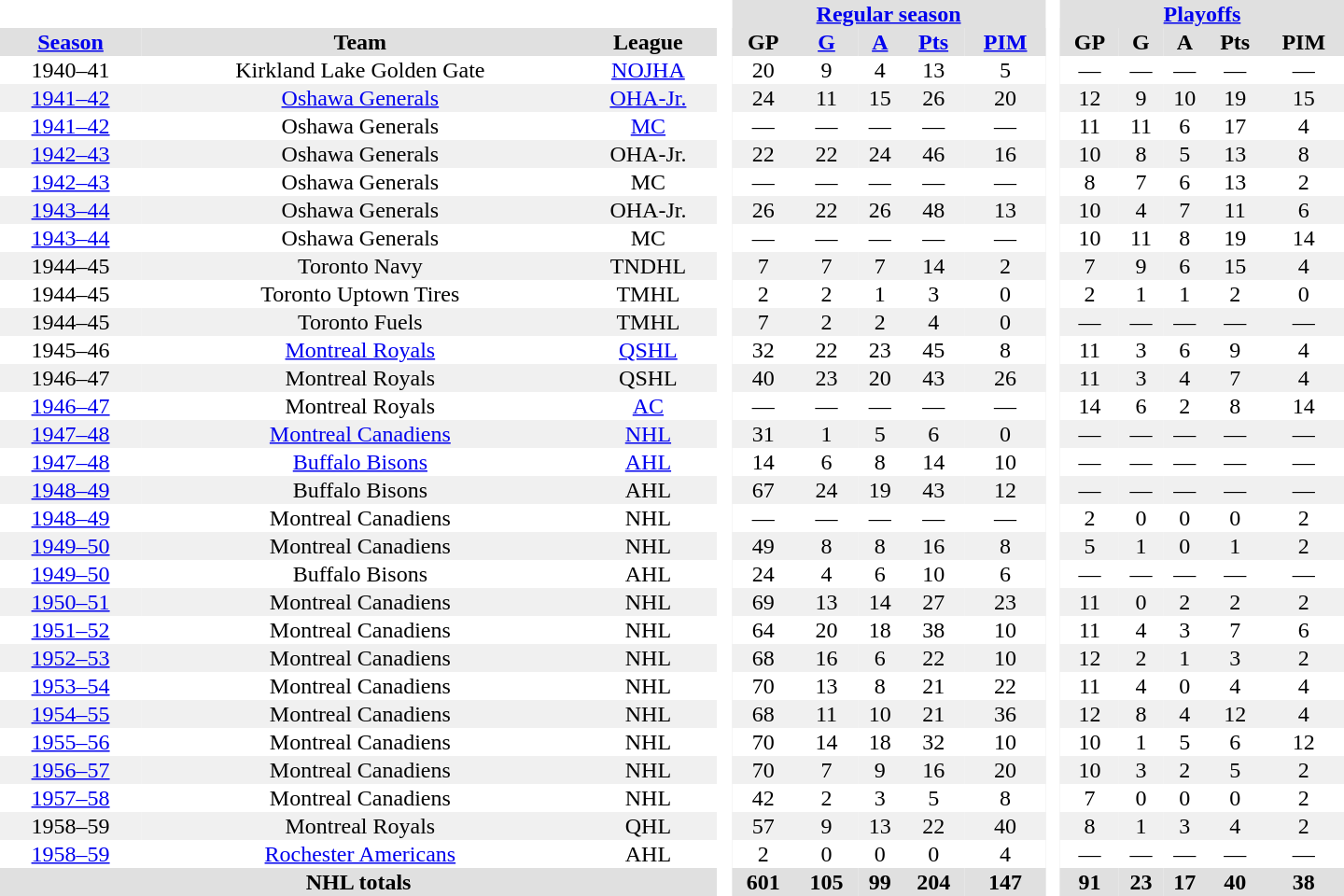<table border="0" cellpadding="1" cellspacing="0" style="text-align:center; width:60em">
<tr bgcolor="#e0e0e0">
<th colspan="3" bgcolor="#ffffff"> </th>
<th rowspan="99" bgcolor="#ffffff"> </th>
<th colspan="5"><a href='#'>Regular season</a></th>
<th rowspan="99" bgcolor="#ffffff"> </th>
<th colspan="5"><a href='#'>Playoffs</a></th>
</tr>
<tr bgcolor="#e0e0e0">
<th><a href='#'>Season</a></th>
<th>Team</th>
<th>League</th>
<th>GP</th>
<th><a href='#'>G</a></th>
<th><a href='#'>A</a></th>
<th><a href='#'>Pts</a></th>
<th><a href='#'>PIM</a></th>
<th>GP</th>
<th>G</th>
<th>A</th>
<th>Pts</th>
<th>PIM</th>
</tr>
<tr>
<td>1940–41</td>
<td>Kirkland Lake Golden Gate</td>
<td><a href='#'>NOJHA</a></td>
<td>20</td>
<td>9</td>
<td>4</td>
<td>13</td>
<td>5</td>
<td>—</td>
<td>—</td>
<td>—</td>
<td>—</td>
<td>—</td>
</tr>
<tr bgcolor="#f0f0f0">
<td><a href='#'>1941–42</a></td>
<td><a href='#'>Oshawa Generals</a></td>
<td><a href='#'>OHA-Jr.</a></td>
<td>24</td>
<td>11</td>
<td>15</td>
<td>26</td>
<td>20</td>
<td>12</td>
<td>9</td>
<td>10</td>
<td>19</td>
<td>15</td>
</tr>
<tr>
<td><a href='#'>1941–42</a></td>
<td>Oshawa Generals</td>
<td><a href='#'>MC</a></td>
<td>—</td>
<td>—</td>
<td>—</td>
<td>—</td>
<td>—</td>
<td>11</td>
<td>11</td>
<td>6</td>
<td>17</td>
<td>4</td>
</tr>
<tr bgcolor="#f0f0f0">
<td><a href='#'>1942–43</a></td>
<td>Oshawa Generals</td>
<td>OHA-Jr.</td>
<td>22</td>
<td>22</td>
<td>24</td>
<td>46</td>
<td>16</td>
<td>10</td>
<td>8</td>
<td>5</td>
<td>13</td>
<td>8</td>
</tr>
<tr>
<td><a href='#'>1942–43</a></td>
<td>Oshawa Generals</td>
<td>MC</td>
<td>—</td>
<td>—</td>
<td>—</td>
<td>—</td>
<td>—</td>
<td>8</td>
<td>7</td>
<td>6</td>
<td>13</td>
<td>2</td>
</tr>
<tr bgcolor="#f0f0f0">
<td><a href='#'>1943–44</a></td>
<td>Oshawa Generals</td>
<td>OHA-Jr.</td>
<td>26</td>
<td>22</td>
<td>26</td>
<td>48</td>
<td>13</td>
<td>10</td>
<td>4</td>
<td>7</td>
<td>11</td>
<td>6</td>
</tr>
<tr>
<td><a href='#'>1943–44</a></td>
<td>Oshawa Generals</td>
<td>MC</td>
<td>—</td>
<td>—</td>
<td>—</td>
<td>—</td>
<td>—</td>
<td>10</td>
<td>11</td>
<td>8</td>
<td>19</td>
<td>14</td>
</tr>
<tr bgcolor="#f0f0f0">
<td>1944–45</td>
<td>Toronto Navy</td>
<td>TNDHL</td>
<td>7</td>
<td>7</td>
<td>7</td>
<td>14</td>
<td>2</td>
<td>7</td>
<td>9</td>
<td>6</td>
<td>15</td>
<td>4</td>
</tr>
<tr>
<td>1944–45</td>
<td>Toronto Uptown Tires</td>
<td>TMHL</td>
<td>2</td>
<td>2</td>
<td>1</td>
<td>3</td>
<td>0</td>
<td>2</td>
<td>1</td>
<td>1</td>
<td>2</td>
<td>0</td>
</tr>
<tr bgcolor="#f0f0f0">
<td>1944–45</td>
<td>Toronto Fuels</td>
<td>TMHL</td>
<td>7</td>
<td>2</td>
<td>2</td>
<td>4</td>
<td>0</td>
<td>—</td>
<td>—</td>
<td>—</td>
<td>—</td>
<td>—</td>
</tr>
<tr>
<td>1945–46</td>
<td><a href='#'>Montreal Royals</a></td>
<td><a href='#'>QSHL</a></td>
<td>32</td>
<td>22</td>
<td>23</td>
<td>45</td>
<td>8</td>
<td>11</td>
<td>3</td>
<td>6</td>
<td>9</td>
<td>4</td>
</tr>
<tr bgcolor="#f0f0f0">
<td>1946–47</td>
<td>Montreal Royals</td>
<td>QSHL</td>
<td>40</td>
<td>23</td>
<td>20</td>
<td>43</td>
<td>26</td>
<td>11</td>
<td>3</td>
<td>4</td>
<td>7</td>
<td>4</td>
</tr>
<tr>
<td><a href='#'>1946–47</a></td>
<td>Montreal Royals</td>
<td><a href='#'>AC</a></td>
<td>—</td>
<td>—</td>
<td>—</td>
<td>—</td>
<td>—</td>
<td>14</td>
<td>6</td>
<td>2</td>
<td>8</td>
<td>14</td>
</tr>
<tr bgcolor="#f0f0f0">
<td><a href='#'>1947–48</a></td>
<td><a href='#'>Montreal Canadiens</a></td>
<td><a href='#'>NHL</a></td>
<td>31</td>
<td>1</td>
<td>5</td>
<td>6</td>
<td>0</td>
<td>—</td>
<td>—</td>
<td>—</td>
<td>—</td>
<td>—</td>
</tr>
<tr>
<td><a href='#'>1947–48</a></td>
<td><a href='#'>Buffalo Bisons</a></td>
<td><a href='#'>AHL</a></td>
<td>14</td>
<td>6</td>
<td>8</td>
<td>14</td>
<td>10</td>
<td>—</td>
<td>—</td>
<td>—</td>
<td>—</td>
<td>—</td>
</tr>
<tr bgcolor="#f0f0f0">
<td><a href='#'>1948–49</a></td>
<td>Buffalo Bisons</td>
<td>AHL</td>
<td>67</td>
<td>24</td>
<td>19</td>
<td>43</td>
<td>12</td>
<td>—</td>
<td>—</td>
<td>—</td>
<td>—</td>
<td>—</td>
</tr>
<tr>
<td><a href='#'>1948–49</a></td>
<td>Montreal Canadiens</td>
<td>NHL</td>
<td>—</td>
<td>—</td>
<td>—</td>
<td>—</td>
<td>—</td>
<td>2</td>
<td>0</td>
<td>0</td>
<td>0</td>
<td>2</td>
</tr>
<tr bgcolor="#f0f0f0">
<td><a href='#'>1949–50</a></td>
<td>Montreal Canadiens</td>
<td>NHL</td>
<td>49</td>
<td>8</td>
<td>8</td>
<td>16</td>
<td>8</td>
<td>5</td>
<td>1</td>
<td>0</td>
<td>1</td>
<td>2</td>
</tr>
<tr>
<td><a href='#'>1949–50</a></td>
<td>Buffalo Bisons</td>
<td>AHL</td>
<td>24</td>
<td>4</td>
<td>6</td>
<td>10</td>
<td>6</td>
<td>—</td>
<td>—</td>
<td>—</td>
<td>—</td>
<td>—</td>
</tr>
<tr bgcolor="#f0f0f0">
<td><a href='#'>1950–51</a></td>
<td>Montreal Canadiens</td>
<td>NHL</td>
<td>69</td>
<td>13</td>
<td>14</td>
<td>27</td>
<td>23</td>
<td>11</td>
<td>0</td>
<td>2</td>
<td>2</td>
<td>2</td>
</tr>
<tr>
<td><a href='#'>1951–52</a></td>
<td>Montreal Canadiens</td>
<td>NHL</td>
<td>64</td>
<td>20</td>
<td>18</td>
<td>38</td>
<td>10</td>
<td>11</td>
<td>4</td>
<td>3</td>
<td>7</td>
<td>6</td>
</tr>
<tr bgcolor="#f0f0f0">
<td><a href='#'>1952–53</a></td>
<td>Montreal Canadiens</td>
<td>NHL</td>
<td>68</td>
<td>16</td>
<td>6</td>
<td>22</td>
<td>10</td>
<td>12</td>
<td>2</td>
<td>1</td>
<td>3</td>
<td>2</td>
</tr>
<tr>
<td><a href='#'>1953–54</a></td>
<td>Montreal Canadiens</td>
<td>NHL</td>
<td>70</td>
<td>13</td>
<td>8</td>
<td>21</td>
<td>22</td>
<td>11</td>
<td>4</td>
<td>0</td>
<td>4</td>
<td>4</td>
</tr>
<tr bgcolor="#f0f0f0">
<td><a href='#'>1954–55</a></td>
<td>Montreal Canadiens</td>
<td>NHL</td>
<td>68</td>
<td>11</td>
<td>10</td>
<td>21</td>
<td>36</td>
<td>12</td>
<td>8</td>
<td>4</td>
<td>12</td>
<td>4</td>
</tr>
<tr>
<td><a href='#'>1955–56</a></td>
<td>Montreal Canadiens</td>
<td>NHL</td>
<td>70</td>
<td>14</td>
<td>18</td>
<td>32</td>
<td>10</td>
<td>10</td>
<td>1</td>
<td>5</td>
<td>6</td>
<td>12</td>
</tr>
<tr bgcolor="#f0f0f0">
<td><a href='#'>1956–57</a></td>
<td>Montreal Canadiens</td>
<td>NHL</td>
<td>70</td>
<td>7</td>
<td>9</td>
<td>16</td>
<td>20</td>
<td>10</td>
<td>3</td>
<td>2</td>
<td>5</td>
<td>2</td>
</tr>
<tr>
<td><a href='#'>1957–58</a></td>
<td>Montreal Canadiens</td>
<td>NHL</td>
<td>42</td>
<td>2</td>
<td>3</td>
<td>5</td>
<td>8</td>
<td>7</td>
<td>0</td>
<td>0</td>
<td>0</td>
<td>2</td>
</tr>
<tr bgcolor="#f0f0f0">
<td>1958–59</td>
<td>Montreal Royals</td>
<td>QHL</td>
<td>57</td>
<td>9</td>
<td>13</td>
<td>22</td>
<td>40</td>
<td>8</td>
<td>1</td>
<td>3</td>
<td>4</td>
<td>2</td>
</tr>
<tr>
<td><a href='#'>1958–59</a></td>
<td><a href='#'>Rochester Americans</a></td>
<td>AHL</td>
<td>2</td>
<td>0</td>
<td>0</td>
<td>0</td>
<td>4</td>
<td>—</td>
<td>—</td>
<td>—</td>
<td>—</td>
<td>—</td>
</tr>
<tr bgcolor="#e0e0e0">
<th colspan="3">NHL totals</th>
<th>601</th>
<th>105</th>
<th>99</th>
<th>204</th>
<th>147</th>
<th>91</th>
<th>23</th>
<th>17</th>
<th>40</th>
<th>38</th>
</tr>
</table>
